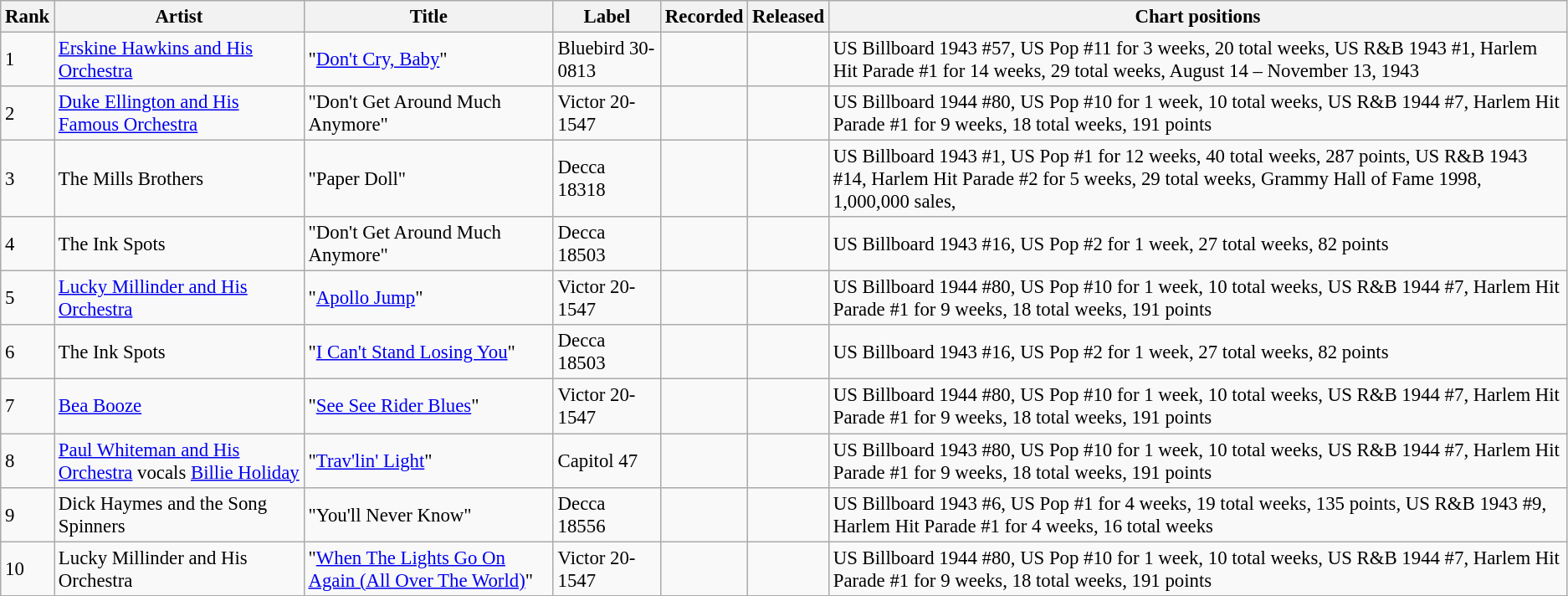<table class="wikitable" style="font-size:95%;">
<tr>
<th>Rank</th>
<th>Artist</th>
<th>Title</th>
<th>Label</th>
<th>Recorded</th>
<th>Released</th>
<th>Chart positions</th>
</tr>
<tr>
<td>1</td>
<td><a href='#'>Erskine Hawkins and His Orchestra</a></td>
<td>"<a href='#'>Don't Cry, Baby</a>"</td>
<td>Bluebird 30-0813</td>
<td></td>
<td></td>
<td>US Billboard 1943 #57, US Pop #11 for 3 weeks, 20 total weeks, US R&B 1943 #1, Harlem Hit Parade #1 for 14 weeks, 29 total weeks, August 14 – November 13, 1943</td>
</tr>
<tr>
<td>2</td>
<td><a href='#'>Duke Ellington and His Famous Orchestra</a></td>
<td>"Don't Get Around Much Anymore"</td>
<td>Victor 20-1547</td>
<td></td>
<td></td>
<td>US Billboard 1944 #80, US Pop #10 for 1 week, 10 total weeks, US R&B 1944 #7, Harlem Hit Parade #1 for 9 weeks, 18 total weeks, 191 points</td>
</tr>
<tr>
<td>3</td>
<td>The Mills Brothers</td>
<td>"Paper Doll"</td>
<td>Decca 18318</td>
<td></td>
<td></td>
<td>US Billboard 1943 #1, US Pop #1 for 12 weeks, 40 total weeks, 287 points, US R&B 1943 #14, Harlem Hit Parade #2 for 5 weeks, 29 total weeks, Grammy Hall of Fame 1998, 1,000,000 sales,</td>
</tr>
<tr>
<td>4</td>
<td>The Ink Spots</td>
<td>"Don't Get Around Much Anymore"</td>
<td>Decca 18503</td>
<td></td>
<td></td>
<td>US Billboard 1943 #16, US Pop #2 for 1 week, 27 total weeks, 82 points</td>
</tr>
<tr>
<td>5</td>
<td><a href='#'>Lucky Millinder and His Orchestra</a></td>
<td>"<a href='#'>Apollo Jump</a>"</td>
<td>Victor 20-1547</td>
<td></td>
<td></td>
<td>US Billboard 1944 #80, US Pop #10 for 1 week, 10 total weeks, US R&B 1944 #7, Harlem Hit Parade #1 for 9 weeks, 18 total weeks, 191 points</td>
</tr>
<tr>
<td>6</td>
<td>The Ink Spots</td>
<td>"<a href='#'>I Can't Stand Losing You</a>"</td>
<td>Decca 18503</td>
<td></td>
<td></td>
<td>US Billboard 1943 #16, US Pop #2 for 1 week, 27 total weeks, 82 points</td>
</tr>
<tr>
<td>7</td>
<td><a href='#'>Bea Booze</a></td>
<td>"<a href='#'>See See Rider Blues</a>"</td>
<td>Victor 20-1547</td>
<td></td>
<td></td>
<td>US Billboard 1944 #80, US Pop #10 for 1 week, 10 total weeks, US R&B 1944 #7, Harlem Hit Parade #1 for 9 weeks, 18 total weeks, 191 points</td>
</tr>
<tr>
<td>8</td>
<td><a href='#'>Paul Whiteman and His Orchestra</a> vocals <a href='#'>Billie Holiday</a></td>
<td>"<a href='#'>Trav'lin' Light</a>"</td>
<td>Capitol 47</td>
<td></td>
<td></td>
<td>US Billboard 1943 #80, US Pop #10 for 1 week, 10 total weeks, US R&B 1944 #7, Harlem Hit Parade #1 for 9 weeks, 18 total weeks, 191 points</td>
</tr>
<tr>
<td>9</td>
<td>Dick Haymes and the Song Spinners</td>
<td>"You'll Never Know"</td>
<td>Decca 18556</td>
<td></td>
<td></td>
<td>US Billboard 1943 #6, US Pop #1 for 4 weeks, 19 total weeks, 135 points, US R&B 1943 #9, Harlem Hit Parade #1 for 4 weeks, 16 total weeks</td>
</tr>
<tr>
<td>10</td>
<td>Lucky Millinder and His Orchestra</td>
<td>"<a href='#'>When The Lights Go On Again (All Over The World)</a>"</td>
<td>Victor 20-1547</td>
<td></td>
<td></td>
<td>US Billboard 1944 #80, US Pop #10 for 1 week, 10 total weeks, US R&B 1944 #7, Harlem Hit Parade #1 for 9 weeks, 18 total weeks, 191 points</td>
</tr>
</table>
